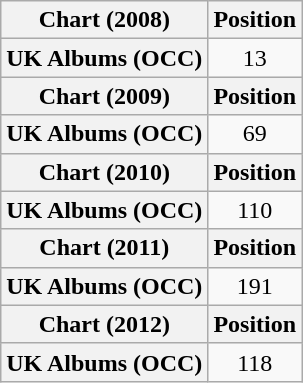<table class="wikitable plainrowheaders" style="text-align:center;">
<tr>
<th>Chart (2008)</th>
<th>Position</th>
</tr>
<tr>
<th scope="row">UK Albums (OCC)</th>
<td>13</td>
</tr>
<tr>
<th>Chart (2009)</th>
<th>Position</th>
</tr>
<tr>
<th scope="row">UK Albums (OCC)</th>
<td>69</td>
</tr>
<tr>
<th>Chart (2010)</th>
<th>Position</th>
</tr>
<tr>
<th scope="row">UK Albums (OCC)</th>
<td>110</td>
</tr>
<tr>
<th>Chart (2011)</th>
<th>Position</th>
</tr>
<tr>
<th scope="row">UK Albums (OCC)</th>
<td>191</td>
</tr>
<tr>
<th>Chart (2012)</th>
<th>Position</th>
</tr>
<tr>
<th scope="row">UK Albums (OCC)</th>
<td>118</td>
</tr>
</table>
